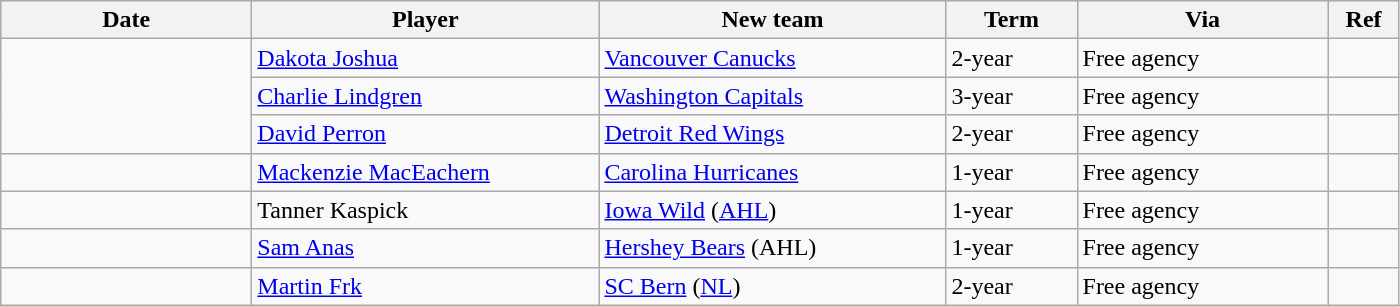<table class="wikitable">
<tr style="background:#ddd; text-align:center;">
<th style="width: 10em;">Date</th>
<th style="width: 14em;">Player</th>
<th style="width: 14em;">New team</th>
<th style="width: 5em;">Term</th>
<th style="width: 10em;">Via</th>
<th style="width: 2.5em;">Ref</th>
</tr>
<tr>
<td rowspan=3></td>
<td><a href='#'>Dakota Joshua</a></td>
<td><a href='#'>Vancouver Canucks</a></td>
<td>2-year</td>
<td>Free agency</td>
<td></td>
</tr>
<tr>
<td><a href='#'>Charlie Lindgren</a></td>
<td><a href='#'>Washington Capitals</a></td>
<td>3-year</td>
<td>Free agency</td>
<td></td>
</tr>
<tr>
<td><a href='#'>David Perron</a></td>
<td><a href='#'>Detroit Red Wings</a></td>
<td>2-year</td>
<td>Free agency</td>
<td></td>
</tr>
<tr>
<td></td>
<td><a href='#'>Mackenzie MacEachern</a></td>
<td><a href='#'>Carolina Hurricanes</a></td>
<td>1-year</td>
<td>Free agency</td>
<td></td>
</tr>
<tr>
<td></td>
<td>Tanner Kaspick</td>
<td><a href='#'>Iowa Wild</a> (<a href='#'>AHL</a>)</td>
<td>1-year</td>
<td>Free agency</td>
<td></td>
</tr>
<tr>
<td></td>
<td><a href='#'>Sam Anas</a></td>
<td><a href='#'>Hershey Bears</a> (AHL)</td>
<td>1-year</td>
<td>Free agency</td>
<td></td>
</tr>
<tr>
<td></td>
<td><a href='#'>Martin Frk</a></td>
<td><a href='#'>SC Bern</a> (<a href='#'>NL</a>)</td>
<td>2-year</td>
<td>Free agency</td>
<td></td>
</tr>
</table>
